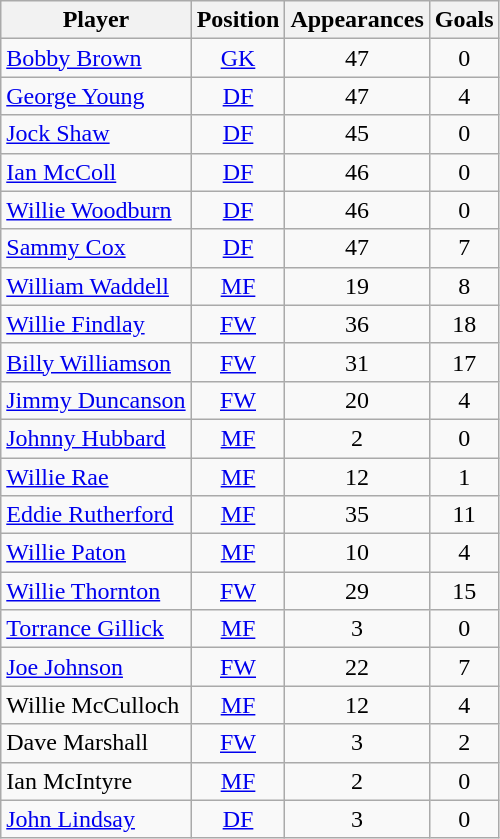<table class="wikitable sortable" style="text-align: center;">
<tr>
<th>Player</th>
<th>Position</th>
<th>Appearances</th>
<th>Goals</th>
</tr>
<tr>
<td align="left"> <a href='#'>Bobby Brown</a></td>
<td><a href='#'>GK</a></td>
<td>47</td>
<td>0</td>
</tr>
<tr>
<td align="left"> <a href='#'>George Young</a></td>
<td><a href='#'>DF</a></td>
<td>47</td>
<td>4</td>
</tr>
<tr>
<td align="left"> <a href='#'>Jock Shaw</a></td>
<td><a href='#'>DF</a></td>
<td>45</td>
<td>0</td>
</tr>
<tr>
<td align="left"> <a href='#'>Ian McColl</a></td>
<td><a href='#'>DF</a></td>
<td>46</td>
<td>0</td>
</tr>
<tr>
<td align="left"> <a href='#'>Willie Woodburn</a></td>
<td><a href='#'>DF</a></td>
<td>46</td>
<td>0</td>
</tr>
<tr>
<td align="left"> <a href='#'>Sammy Cox</a></td>
<td><a href='#'>DF</a></td>
<td>47</td>
<td>7</td>
</tr>
<tr>
<td align="left"> <a href='#'>William Waddell</a></td>
<td><a href='#'>MF</a></td>
<td>19</td>
<td>8</td>
</tr>
<tr>
<td align="left"> <a href='#'>Willie Findlay</a></td>
<td><a href='#'>FW</a></td>
<td>36</td>
<td>18</td>
</tr>
<tr>
<td align="left"> <a href='#'>Billy Williamson</a></td>
<td><a href='#'>FW</a></td>
<td>31</td>
<td>17</td>
</tr>
<tr>
<td align="left"> <a href='#'>Jimmy Duncanson</a></td>
<td><a href='#'>FW</a></td>
<td>20</td>
<td>4</td>
</tr>
<tr>
<td align="left"> <a href='#'>Johnny Hubbard</a></td>
<td><a href='#'>MF</a></td>
<td>2</td>
<td>0</td>
</tr>
<tr>
<td align="left"> <a href='#'>Willie Rae</a></td>
<td><a href='#'>MF</a></td>
<td>12</td>
<td>1</td>
</tr>
<tr>
<td align="left"> <a href='#'>Eddie Rutherford</a></td>
<td><a href='#'>MF</a></td>
<td>35</td>
<td>11</td>
</tr>
<tr>
<td align="left"> <a href='#'>Willie Paton</a></td>
<td><a href='#'>MF</a></td>
<td>10</td>
<td>4</td>
</tr>
<tr>
<td align="left"> <a href='#'>Willie Thornton</a></td>
<td><a href='#'>FW</a></td>
<td>29</td>
<td>15</td>
</tr>
<tr>
<td align="left"> <a href='#'>Torrance Gillick</a></td>
<td><a href='#'>MF</a></td>
<td>3</td>
<td>0</td>
</tr>
<tr>
<td align="left"> <a href='#'>Joe Johnson</a></td>
<td><a href='#'>FW</a></td>
<td>22</td>
<td>7</td>
</tr>
<tr>
<td align="left"> Willie McCulloch</td>
<td><a href='#'>MF</a></td>
<td>12</td>
<td>4</td>
</tr>
<tr>
<td align="left"> Dave Marshall</td>
<td><a href='#'>FW</a></td>
<td>3</td>
<td>2</td>
</tr>
<tr>
<td align="left"> Ian McIntyre</td>
<td><a href='#'>MF</a></td>
<td>2</td>
<td>0</td>
</tr>
<tr>
<td align="left"> <a href='#'>John Lindsay</a></td>
<td><a href='#'>DF</a></td>
<td>3</td>
<td>0</td>
</tr>
</table>
